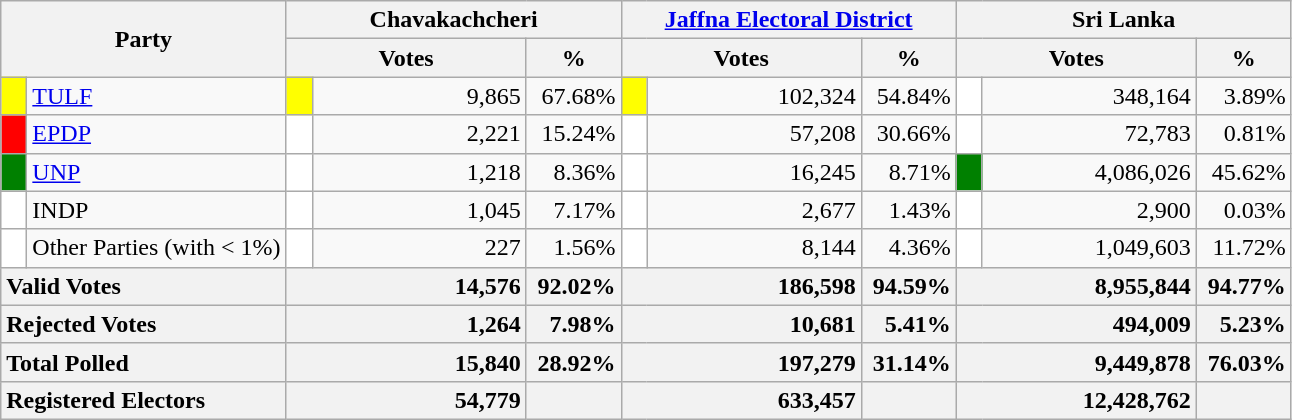<table class="wikitable">
<tr>
<th colspan="2" width="144px"rowspan="2">Party</th>
<th colspan="3" width="216px">Chavakachcheri</th>
<th colspan="3" width="216px"><a href='#'>Jaffna Electoral District</a></th>
<th colspan="3" width="216px">Sri Lanka</th>
</tr>
<tr>
<th colspan="2" width="144px">Votes</th>
<th>%</th>
<th colspan="2" width="144px">Votes</th>
<th>%</th>
<th colspan="2" width="144px">Votes</th>
<th>%</th>
</tr>
<tr>
<td style="background-color:yellow;" width="10px"></td>
<td style="text-align:left;"><a href='#'>TULF</a></td>
<td style="background-color:yellow;" width="10px"></td>
<td style="text-align:right;">9,865</td>
<td style="text-align:right;">67.68%</td>
<td style="background-color:yellow;" width="10px"></td>
<td style="text-align:right;">102,324</td>
<td style="text-align:right;">54.84%</td>
<td style="background-color:white;" width="10px"></td>
<td style="text-align:right;">348,164</td>
<td style="text-align:right;">3.89%</td>
</tr>
<tr>
<td style="background-color:red;" width="10px"></td>
<td style="text-align:left;"><a href='#'>EPDP</a></td>
<td style="background-color:white;" width="10px"></td>
<td style="text-align:right;">2,221</td>
<td style="text-align:right;">15.24%</td>
<td style="background-color:white;" width="10px"></td>
<td style="text-align:right;">57,208</td>
<td style="text-align:right;">30.66%</td>
<td style="background-color:white;" width="10px"></td>
<td style="text-align:right;">72,783</td>
<td style="text-align:right;">0.81%</td>
</tr>
<tr>
<td style="background-color:green;" width="10px"></td>
<td style="text-align:left;"><a href='#'>UNP</a></td>
<td style="background-color:white;" width="10px"></td>
<td style="text-align:right;">1,218</td>
<td style="text-align:right;">8.36%</td>
<td style="background-color:white;" width="10px"></td>
<td style="text-align:right;">16,245</td>
<td style="text-align:right;">8.71%</td>
<td style="background-color:green;" width="10px"></td>
<td style="text-align:right;">4,086,026</td>
<td style="text-align:right;">45.62%</td>
</tr>
<tr>
<td style="background-color:white;" width="10px"></td>
<td style="text-align:left;">INDP</td>
<td style="background-color:white;" width="10px"></td>
<td style="text-align:right;">1,045</td>
<td style="text-align:right;">7.17%</td>
<td style="background-color:white;" width="10px"></td>
<td style="text-align:right;">2,677</td>
<td style="text-align:right;">1.43%</td>
<td style="background-color:white;" width="10px"></td>
<td style="text-align:right;">2,900</td>
<td style="text-align:right;">0.03%</td>
</tr>
<tr>
<td style="background-color:white;" width="10px"></td>
<td style="text-align:left;">Other Parties (with < 1%)</td>
<td style="background-color:white;" width="10px"></td>
<td style="text-align:right;">227</td>
<td style="text-align:right;">1.56%</td>
<td style="background-color:white;" width="10px"></td>
<td style="text-align:right;">8,144</td>
<td style="text-align:right;">4.36%</td>
<td style="background-color:white;" width="10px"></td>
<td style="text-align:right;">1,049,603</td>
<td style="text-align:right;">11.72%</td>
</tr>
<tr>
<th colspan="2" width="144px"style="text-align:left;">Valid Votes</th>
<th style="text-align:right;"colspan="2" width="144px">14,576</th>
<th style="text-align:right;">92.02%</th>
<th style="text-align:right;"colspan="2" width="144px">186,598</th>
<th style="text-align:right;">94.59%</th>
<th style="text-align:right;"colspan="2" width="144px">8,955,844</th>
<th style="text-align:right;">94.77%</th>
</tr>
<tr>
<th colspan="2" width="144px"style="text-align:left;">Rejected Votes</th>
<th style="text-align:right;"colspan="2" width="144px">1,264</th>
<th style="text-align:right;">7.98%</th>
<th style="text-align:right;"colspan="2" width="144px">10,681</th>
<th style="text-align:right;">5.41%</th>
<th style="text-align:right;"colspan="2" width="144px">494,009</th>
<th style="text-align:right;">5.23%</th>
</tr>
<tr>
<th colspan="2" width="144px"style="text-align:left;">Total Polled</th>
<th style="text-align:right;"colspan="2" width="144px">15,840</th>
<th style="text-align:right;">28.92%</th>
<th style="text-align:right;"colspan="2" width="144px">197,279</th>
<th style="text-align:right;">31.14%</th>
<th style="text-align:right;"colspan="2" width="144px">9,449,878</th>
<th style="text-align:right;">76.03%</th>
</tr>
<tr>
<th colspan="2" width="144px"style="text-align:left;">Registered Electors</th>
<th style="text-align:right;"colspan="2" width="144px">54,779</th>
<th></th>
<th style="text-align:right;"colspan="2" width="144px">633,457</th>
<th></th>
<th style="text-align:right;"colspan="2" width="144px">12,428,762</th>
<th></th>
</tr>
</table>
